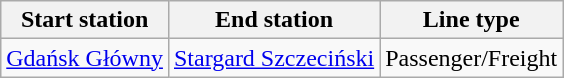<table class="wikitable">
<tr>
<th>Start station</th>
<th>End station</th>
<th>Line type</th>
</tr>
<tr>
<td><a href='#'>Gdańsk Główny</a></td>
<td><a href='#'>Stargard Szczeciński</a></td>
<td>Passenger/Freight</td>
</tr>
</table>
